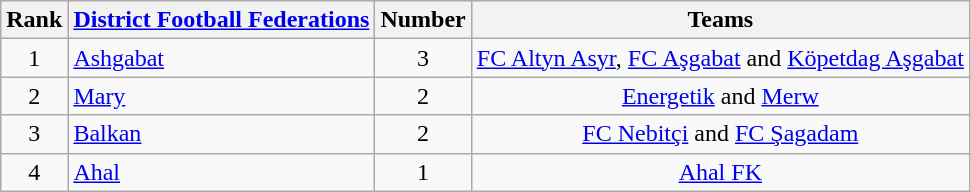<table class="wikitable">
<tr>
<th>Rank</th>
<th><a href='#'>District Football Federations</a></th>
<th>Number</th>
<th>Teams</th>
</tr>
<tr>
<td rowspan=1 align=center>1</td>
<td><a href='#'>Ashgabat</a></td>
<td rowspan=1 align=center>3</td>
<td align=center><a href='#'>FC Altyn Asyr</a>, <a href='#'>FC Aşgabat</a> and <a href='#'>Köpetdag Aşgabat</a></td>
</tr>
<tr>
<td rowspan=1 align=center>2</td>
<td><a href='#'>Mary</a></td>
<td rowspan=1 align=center>2</td>
<td align=center><a href='#'>Energetik</a> and <a href='#'>Merw</a></td>
</tr>
<tr>
<td rowspan=1 align=center>3</td>
<td><a href='#'>Balkan</a></td>
<td rowspan=1 align=center>2</td>
<td align=center><a href='#'>FC Nebitçi</a> and <a href='#'>FC Şagadam</a></td>
</tr>
<tr>
<td rowspan="5" align=center>4</td>
<td><a href='#'>Ahal</a></td>
<td rowspan="5" align="center">1</td>
<td align="center"><a href='#'>Ahal FK</a></td>
</tr>
</table>
